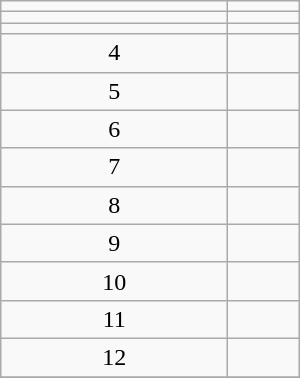<table class="wikitable" width="200px">
<tr>
<td align=center></td>
<td></td>
</tr>
<tr>
<td align=center></td>
<td></td>
</tr>
<tr>
<td align=center></td>
<td></td>
</tr>
<tr>
<td align=center>4</td>
<td></td>
</tr>
<tr>
<td align=center>5</td>
<td></td>
</tr>
<tr>
<td align=center>6</td>
<td></td>
</tr>
<tr>
<td align=center>7</td>
<td></td>
</tr>
<tr>
<td align=center>8</td>
<td></td>
</tr>
<tr>
<td align=center>9</td>
<td></td>
</tr>
<tr>
<td align=center>10</td>
<td></td>
</tr>
<tr>
<td align=center>11</td>
<td></td>
</tr>
<tr>
<td align=center>12</td>
<td></td>
</tr>
<tr>
</tr>
</table>
